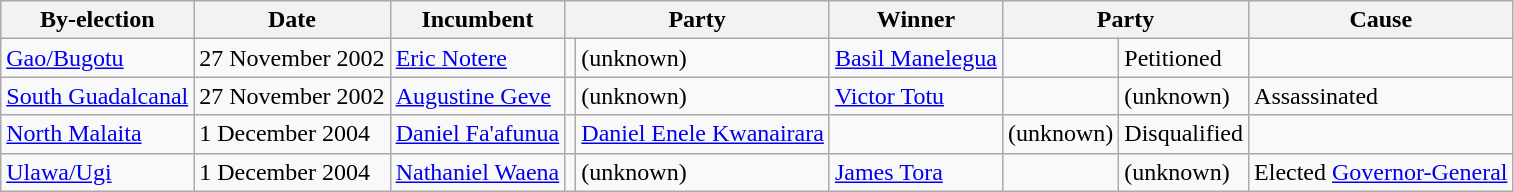<table class="wikitable">
<tr>
<th>By-election</th>
<th>Date</th>
<th>Incumbent</th>
<th colspan=2>Party</th>
<th>Winner</th>
<th colspan=2>Party</th>
<th>Cause</th>
</tr>
<tr>
<td><a href='#'>Gao/Bugotu</a></td>
<td>27 November 2002</td>
<td><a href='#'>Eric Notere</a></td>
<td style="background-color:inherit;"></td>
<td>(unknown)</td>
<td><a href='#'>Basil Manelegua</a></td>
<td></td>
<td>Petitioned</td>
</tr>
<tr>
<td><a href='#'>South Guadalcanal</a></td>
<td>27 November 2002</td>
<td><a href='#'>Augustine Geve</a></td>
<td style="background-color:inherit;"></td>
<td>(unknown)</td>
<td><a href='#'>Victor Totu</a></td>
<td style="background-color:inherit;"></td>
<td>(unknown)</td>
<td>Assassinated</td>
</tr>
<tr>
<td><a href='#'>North Malaita</a></td>
<td>1 December 2004</td>
<td><a href='#'>Daniel Fa'afunua</a></td>
<td></td>
<td><a href='#'>Daniel Enele Kwanairara</a></td>
<td style="background-color:inherit;"></td>
<td>(unknown)</td>
<td>Disqualified</td>
</tr>
<tr>
<td><a href='#'>Ulawa/Ugi</a></td>
<td>1 December 2004</td>
<td><a href='#'>Nathaniel Waena</a></td>
<td style="background-color:inherit;"></td>
<td>(unknown)</td>
<td><a href='#'>James Tora</a></td>
<td style="background-color:inherit;"></td>
<td>(unknown)</td>
<td>Elected <a href='#'>Governor-General</a></td>
</tr>
</table>
